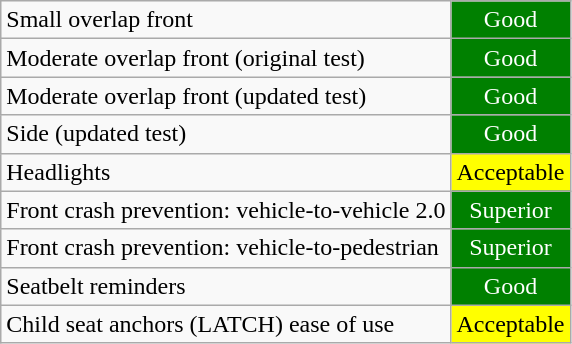<table class="wikitable">
<tr>
<td>Small overlap front</td>
<td style="text-align:center;color:white;background:green">Good</td>
</tr>
<tr>
<td>Moderate overlap front (original test)</td>
<td style="text-align:center;color:white;background:green">Good</td>
</tr>
<tr>
<td>Moderate overlap front (updated test)</td>
<td style="text-align:center;color:white;background:green">Good</td>
</tr>
<tr>
<td>Side (updated test)</td>
<td style="text-align:center;color:white;background:green">Good</td>
</tr>
<tr>
<td>Headlights</td>
<td style="text-align:center;color:black;background:yellow">Acceptable</td>
</tr>
<tr>
<td>Front crash prevention: vehicle-to-vehicle 2.0</td>
<td style="text-align:center;color:white;background:green">Superior</td>
</tr>
<tr>
<td>Front crash prevention: vehicle-to-pedestrian</td>
<td style="text-align:center;color:white;background:green">Superior</td>
</tr>
<tr>
<td>Seatbelt reminders</td>
<td style="text-align:center;color:white;background:green">Good</td>
</tr>
<tr>
<td>Child seat anchors (LATCH) ease of use</td>
<td style="text-align:center;color:black;background:yellow">Acceptable</td>
</tr>
</table>
